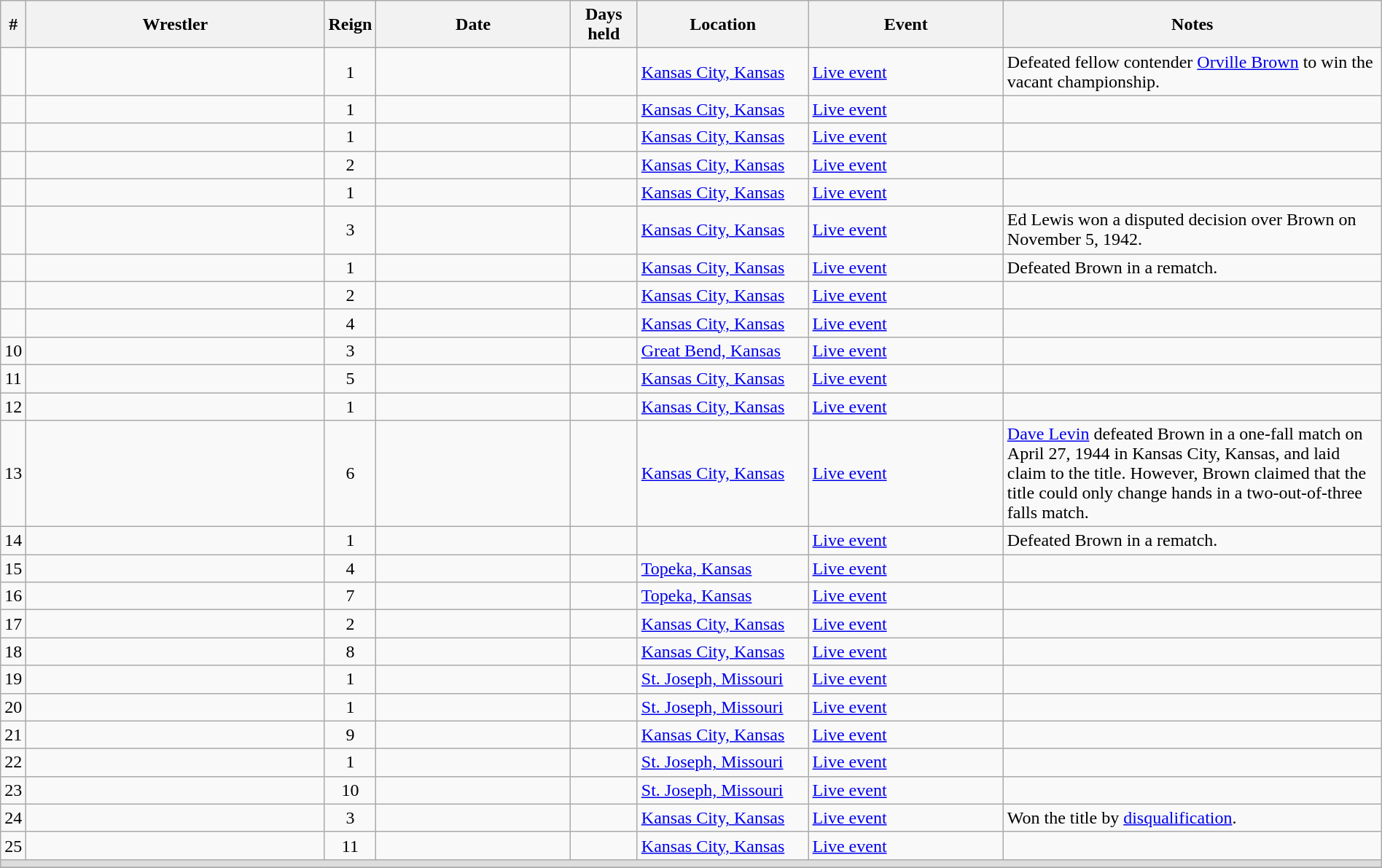<table class="wikitable sortable" width=100%>
<tr>
<th width=0%>#</th>
<th width=23%>Wrestler</th>
<th width=0%>Reign</th>
<th width=15%>Date</th>
<th width=5%>Days<br>held</th>
<th width=13%>Location</th>
<th width=15%>Event</th>
<th width=40% class="unsortable">Notes</th>
</tr>
<tr>
<td align="center"></td>
<td></td>
<td align="center">1</td>
<td></td>
<td align="center"></td>
<td><a href='#'>Kansas City, Kansas</a></td>
<td><a href='#'>Live event</a></td>
<td>Defeated fellow contender <a href='#'>Orville Brown</a> to win the vacant championship.</td>
</tr>
<tr>
<td align="center"></td>
<td></td>
<td align="center">1</td>
<td></td>
<td align="center"></td>
<td><a href='#'>Kansas City, Kansas</a></td>
<td><a href='#'>Live event</a></td>
<td> </td>
</tr>
<tr>
<td align="center"></td>
<td></td>
<td align="center">1</td>
<td></td>
<td align="center"></td>
<td><a href='#'>Kansas City, Kansas</a></td>
<td><a href='#'>Live event</a></td>
<td></td>
</tr>
<tr>
<td align="center"></td>
<td></td>
<td align="center">2</td>
<td></td>
<td align="center"></td>
<td><a href='#'>Kansas City, Kansas</a></td>
<td><a href='#'>Live event</a></td>
<td> </td>
</tr>
<tr>
<td align="center"></td>
<td></td>
<td align="center">1</td>
<td></td>
<td align="center"></td>
<td><a href='#'>Kansas City, Kansas</a></td>
<td><a href='#'>Live event</a></td>
<td> </td>
</tr>
<tr>
<td align="center"></td>
<td></td>
<td align="center">3</td>
<td></td>
<td align="center"></td>
<td><a href='#'>Kansas City, Kansas</a></td>
<td><a href='#'>Live event</a></td>
<td>Ed Lewis won a disputed decision over Brown on November 5, 1942.</td>
</tr>
<tr>
<td align="center"></td>
<td></td>
<td align="center">1</td>
<td></td>
<td align="center"></td>
<td><a href='#'>Kansas City, Kansas</a></td>
<td><a href='#'>Live event</a></td>
<td>Defeated Brown in a rematch.</td>
</tr>
<tr>
<td align="center"></td>
<td></td>
<td align="center">2</td>
<td></td>
<td align="center"></td>
<td><a href='#'>Kansas City, Kansas</a></td>
<td><a href='#'>Live event</a></td>
<td></td>
</tr>
<tr>
<td align="center"></td>
<td></td>
<td align="center">4</td>
<td></td>
<td align="center"></td>
<td><a href='#'>Kansas City, Kansas</a></td>
<td><a href='#'>Live event</a></td>
<td> </td>
</tr>
<tr>
<td align="center">10</td>
<td></td>
<td align="center">3</td>
<td></td>
<td align="center"></td>
<td><a href='#'>Great Bend, Kansas</a></td>
<td><a href='#'>Live event</a></td>
<td> </td>
</tr>
<tr>
<td align="center">11</td>
<td></td>
<td align="center">5</td>
<td></td>
<td align="center"></td>
<td><a href='#'>Kansas City, Kansas</a></td>
<td><a href='#'>Live event</a></td>
<td> </td>
</tr>
<tr>
<td align="center">12</td>
<td></td>
<td align="center">1</td>
<td></td>
<td align="center"></td>
<td><a href='#'>Kansas City, Kansas</a></td>
<td><a href='#'>Live event</a></td>
<td> </td>
</tr>
<tr>
<td align="center">13</td>
<td></td>
<td align="center">6</td>
<td></td>
<td align="center"></td>
<td><a href='#'>Kansas City, Kansas</a></td>
<td><a href='#'>Live event</a></td>
<td><a href='#'>Dave Levin</a> defeated Brown in a one-fall match on April 27, 1944 in Kansas City, Kansas, and laid claim to the title. However, Brown claimed that the title could only change hands in a two-out-of-three falls match.</td>
</tr>
<tr>
<td align="center">14</td>
<td></td>
<td align="center">1</td>
<td></td>
<td align="center"></td>
<td> </td>
<td><a href='#'>Live event</a></td>
<td>Defeated Brown in a rematch.</td>
</tr>
<tr>
<td align="center">15</td>
<td></td>
<td align="center">4</td>
<td></td>
<td align="center"></td>
<td><a href='#'>Topeka, Kansas</a></td>
<td><a href='#'>Live event</a></td>
<td></td>
</tr>
<tr>
<td align="center">16</td>
<td></td>
<td align="center">7</td>
<td></td>
<td align="center"></td>
<td><a href='#'>Topeka, Kansas</a></td>
<td><a href='#'>Live event</a></td>
<td> </td>
</tr>
<tr>
<td align="center">17</td>
<td></td>
<td align="center">2</td>
<td></td>
<td align="center"></td>
<td><a href='#'>Kansas City, Kansas</a></td>
<td><a href='#'>Live event</a></td>
<td> </td>
</tr>
<tr>
<td align="center">18</td>
<td></td>
<td align="center">8</td>
<td></td>
<td align="center"></td>
<td><a href='#'>Kansas City, Kansas</a></td>
<td><a href='#'>Live event</a></td>
<td> </td>
</tr>
<tr>
<td align="center">19</td>
<td></td>
<td align="center">1</td>
<td></td>
<td align="center"></td>
<td><a href='#'>St. Joseph, Missouri</a></td>
<td><a href='#'>Live event</a></td>
<td> </td>
</tr>
<tr>
<td align="center">20</td>
<td></td>
<td align="center">1</td>
<td></td>
<td align="center"></td>
<td><a href='#'>St. Joseph, Missouri</a></td>
<td><a href='#'>Live event</a></td>
<td> </td>
</tr>
<tr>
<td align="center">21</td>
<td></td>
<td align="center">9</td>
<td></td>
<td align="center"></td>
<td><a href='#'>Kansas City, Kansas</a></td>
<td><a href='#'>Live event</a></td>
<td> </td>
</tr>
<tr>
<td align="center">22</td>
<td></td>
<td align="center">1</td>
<td></td>
<td align="center"></td>
<td><a href='#'>St. Joseph, Missouri</a></td>
<td><a href='#'>Live event</a></td>
<td> </td>
</tr>
<tr>
<td align="center">23</td>
<td></td>
<td align="center">10</td>
<td></td>
<td align="center"></td>
<td><a href='#'>St. Joseph, Missouri</a></td>
<td><a href='#'>Live event</a></td>
<td> </td>
</tr>
<tr>
<td align="center">24</td>
<td></td>
<td align="center">3</td>
<td></td>
<td align="center"></td>
<td><a href='#'>Kansas City, Kansas</a></td>
<td><a href='#'>Live event</a></td>
<td>Won the title by <a href='#'>disqualification</a>.</td>
</tr>
<tr>
<td align="center">25</td>
<td></td>
<td align="center">11</td>
<td></td>
<td align="center"></td>
<td><a href='#'>Kansas City, Kansas</a></td>
<td><a href='#'>Live event</a></td>
<td> </td>
</tr>
<tr>
<td align="center" style="background: #dddddd;" colspan=8></td>
</tr>
<tr>
</tr>
</table>
